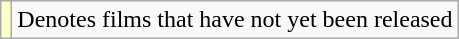<table class="wikitable">
<tr>
<td style="background:#FFFFCC;"></td>
<td>Denotes films that have not yet been released</td>
</tr>
</table>
